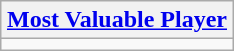<table class=wikitable style="text-align:center; margin:auto">
<tr>
<th><a href='#'>Most Valuable Player</a></th>
</tr>
<tr>
<td></td>
</tr>
</table>
